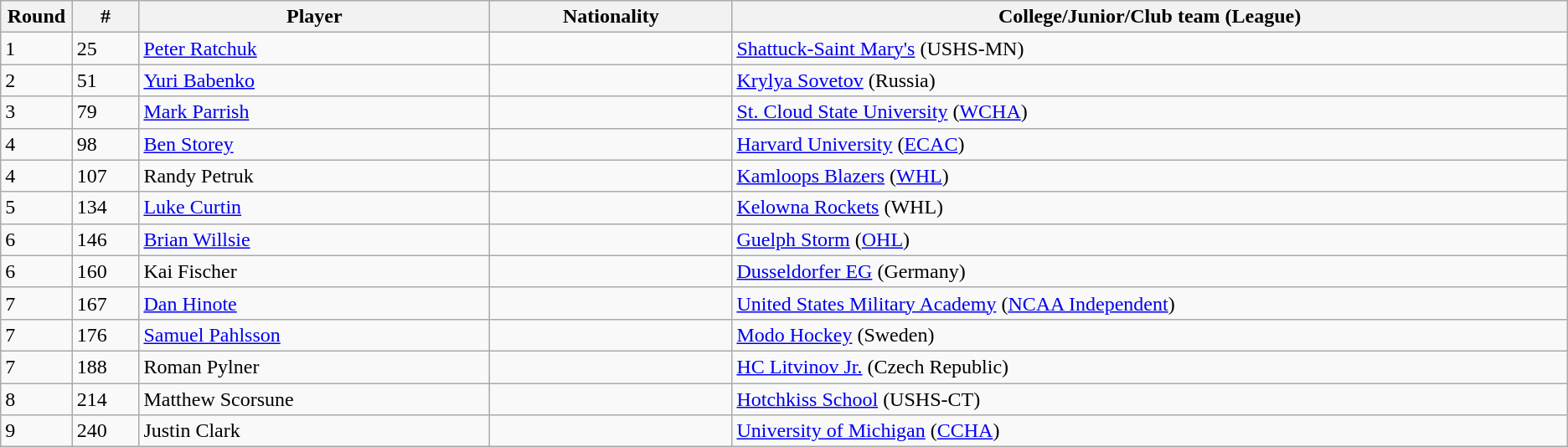<table class="wikitable">
<tr align="center">
<th bgcolor="#DDDDFF" width="4.0%">Round</th>
<th bgcolor="#DDDDFF" width="4.0%">#</th>
<th bgcolor="#DDDDFF" width="21.0%">Player</th>
<th bgcolor="#DDDDFF" width="14.5%">Nationality</th>
<th bgcolor="#DDDDFF" width="50.0%">College/Junior/Club team (League)</th>
</tr>
<tr>
<td>1</td>
<td>25</td>
<td><a href='#'>Peter Ratchuk</a></td>
<td></td>
<td><a href='#'>Shattuck-Saint Mary's</a> (USHS-MN)</td>
</tr>
<tr>
<td>2</td>
<td>51</td>
<td><a href='#'>Yuri Babenko</a></td>
<td></td>
<td><a href='#'>Krylya Sovetov</a> (Russia)</td>
</tr>
<tr>
<td>3</td>
<td>79</td>
<td><a href='#'>Mark Parrish</a></td>
<td></td>
<td><a href='#'>St. Cloud State University</a> (<a href='#'>WCHA</a>)</td>
</tr>
<tr>
<td>4</td>
<td>98</td>
<td><a href='#'>Ben Storey</a></td>
<td></td>
<td><a href='#'>Harvard University</a> (<a href='#'>ECAC</a>)</td>
</tr>
<tr>
<td>4</td>
<td>107</td>
<td>Randy Petruk</td>
<td></td>
<td><a href='#'>Kamloops Blazers</a> (<a href='#'>WHL</a>)</td>
</tr>
<tr>
<td>5</td>
<td>134</td>
<td><a href='#'>Luke Curtin</a></td>
<td></td>
<td><a href='#'>Kelowna Rockets</a> (WHL)</td>
</tr>
<tr>
<td>6</td>
<td>146</td>
<td><a href='#'>Brian Willsie</a></td>
<td></td>
<td><a href='#'>Guelph Storm</a> (<a href='#'>OHL</a>)</td>
</tr>
<tr>
<td>6</td>
<td>160</td>
<td>Kai Fischer</td>
<td></td>
<td><a href='#'>Dusseldorfer EG</a> (Germany)</td>
</tr>
<tr>
<td>7</td>
<td>167</td>
<td><a href='#'>Dan Hinote</a></td>
<td></td>
<td><a href='#'>United States Military Academy</a> (<a href='#'>NCAA Independent</a>)</td>
</tr>
<tr>
<td>7</td>
<td>176</td>
<td><a href='#'>Samuel Pahlsson</a></td>
<td></td>
<td><a href='#'>Modo Hockey</a> (Sweden)</td>
</tr>
<tr>
<td>7</td>
<td>188</td>
<td>Roman Pylner</td>
<td></td>
<td><a href='#'>HC Litvinov Jr.</a> (Czech Republic)</td>
</tr>
<tr>
<td>8</td>
<td>214</td>
<td>Matthew Scorsune</td>
<td></td>
<td><a href='#'>Hotchkiss School</a> (USHS-CT)</td>
</tr>
<tr>
<td>9</td>
<td>240</td>
<td>Justin Clark</td>
<td></td>
<td><a href='#'>University of Michigan</a> (<a href='#'>CCHA</a>)</td>
</tr>
</table>
